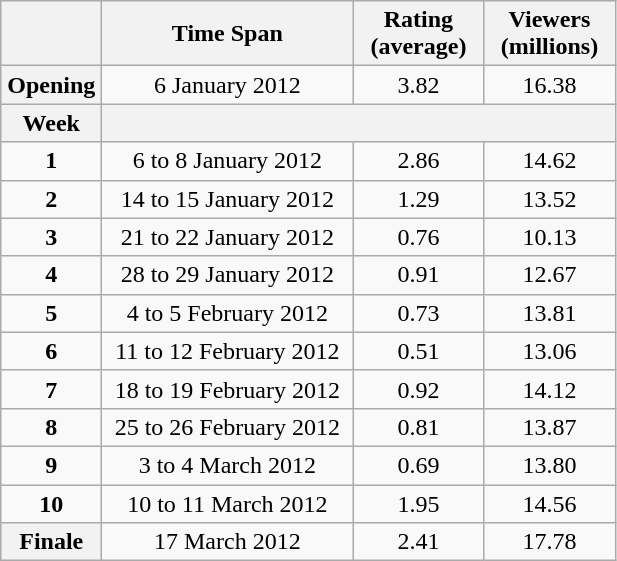<table class="wikitable" style="text-align:center">
<tr>
<th width=60></th>
<th width=160>Time Span</th>
<th width=80>Rating<br>(average)</th>
<th width=80>Viewers<br>(millions)</th>
</tr>
<tr>
<th>Opening</th>
<td>6 January 2012</td>
<td>3.82</td>
<td>16.38</td>
</tr>
<tr>
<th>Week</th>
<th colspan=3  bgcolor="darkgray"></th>
</tr>
<tr>
<td><strong>1</strong></td>
<td>6 to 8 January 2012</td>
<td>2.86</td>
<td>14.62</td>
</tr>
<tr>
<td><strong>2</strong></td>
<td>14 to 15 January 2012</td>
<td>1.29</td>
<td>13.52</td>
</tr>
<tr>
<td><strong>3</strong></td>
<td>21 to 22 January 2012</td>
<td>0.76</td>
<td>10.13</td>
</tr>
<tr>
<td><strong>4</strong></td>
<td>28 to 29 January 2012</td>
<td>0.91</td>
<td>12.67</td>
</tr>
<tr>
<td><strong>5</strong></td>
<td>4 to 5 February 2012</td>
<td>0.73</td>
<td>13.81</td>
</tr>
<tr>
<td><strong>6</strong></td>
<td>11 to 12 February 2012</td>
<td>0.51</td>
<td>13.06</td>
</tr>
<tr>
<td><strong>7</strong></td>
<td>18 to 19 February 2012</td>
<td>0.92</td>
<td>14.12</td>
</tr>
<tr>
<td><strong>8</strong></td>
<td>25 to 26 February 2012</td>
<td>0.81</td>
<td>13.87</td>
</tr>
<tr>
<td><strong>9</strong></td>
<td>3 to 4 March 2012</td>
<td>0.69</td>
<td>13.80</td>
</tr>
<tr>
<td><strong>10</strong></td>
<td>10 to 11 March 2012</td>
<td>1.95</td>
<td>14.56</td>
</tr>
<tr>
<th>Finale</th>
<td>17 March 2012</td>
<td>2.41</td>
<td>17.78</td>
</tr>
</table>
